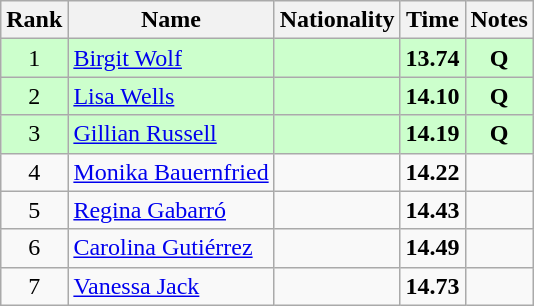<table class="wikitable sortable" style="text-align:center">
<tr>
<th>Rank</th>
<th>Name</th>
<th>Nationality</th>
<th>Time</th>
<th>Notes</th>
</tr>
<tr bgcolor=ccffcc>
<td>1</td>
<td align=left><a href='#'>Birgit Wolf</a></td>
<td align=left></td>
<td><strong>13.74</strong></td>
<td><strong>Q</strong></td>
</tr>
<tr bgcolor=ccffcc>
<td>2</td>
<td align=left><a href='#'>Lisa Wells</a></td>
<td align=left></td>
<td><strong>14.10</strong></td>
<td><strong>Q</strong></td>
</tr>
<tr bgcolor=ccffcc>
<td>3</td>
<td align=left><a href='#'>Gillian Russell</a></td>
<td align=left></td>
<td><strong>14.19</strong></td>
<td><strong>Q</strong></td>
</tr>
<tr>
<td>4</td>
<td align=left><a href='#'>Monika Bauernfried</a></td>
<td align=left></td>
<td><strong>14.22</strong></td>
<td></td>
</tr>
<tr>
<td>5</td>
<td align=left><a href='#'>Regina Gabarró</a></td>
<td align=left></td>
<td><strong>14.43</strong></td>
<td></td>
</tr>
<tr>
<td>6</td>
<td align=left><a href='#'>Carolina Gutiérrez</a></td>
<td align=left></td>
<td><strong>14.49</strong></td>
<td></td>
</tr>
<tr>
<td>7</td>
<td align=left><a href='#'>Vanessa Jack</a></td>
<td align=left></td>
<td><strong>14.73</strong></td>
<td></td>
</tr>
</table>
